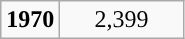<table class="wikitable" style="text-align: center">
<tr>
<td><strong>1970</strong></td>
<td scope="col" style="width: 75px;">2,399</td>
</tr>
</table>
